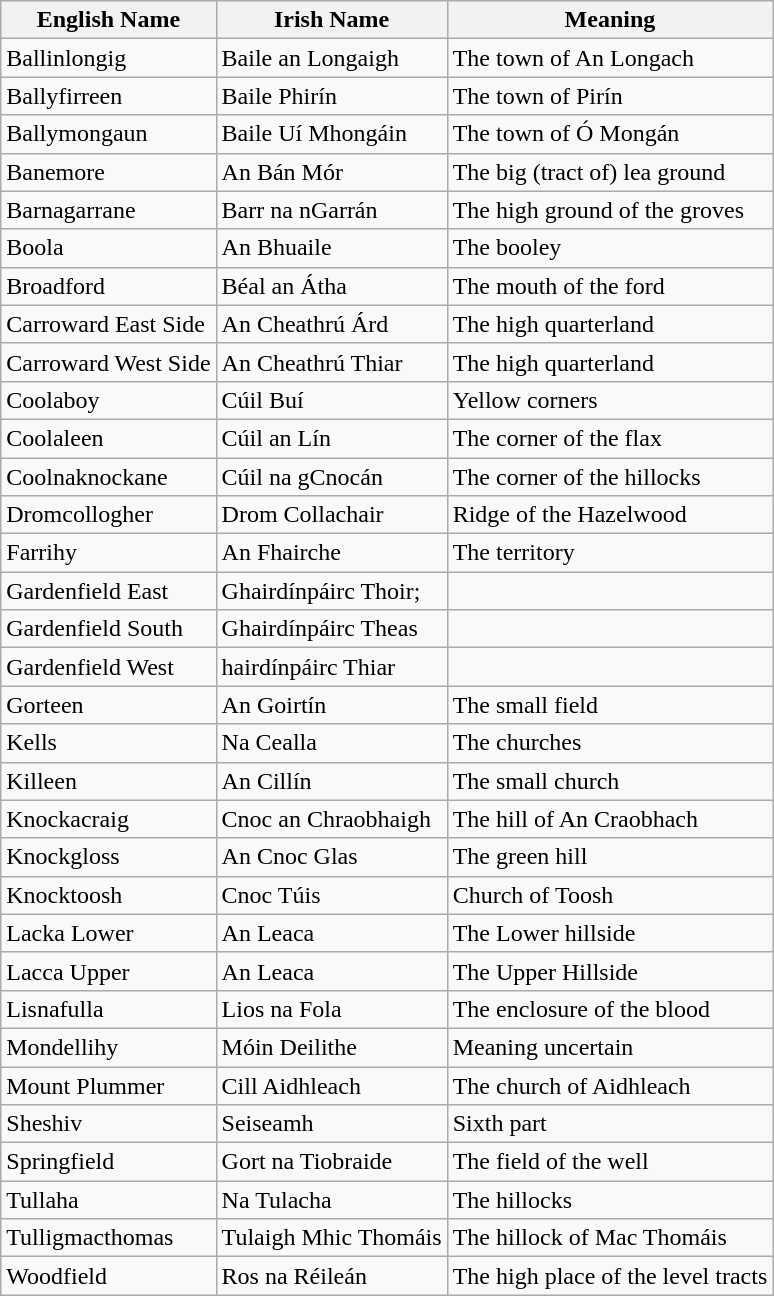<table class="wikitable">
<tr>
<th><strong>English Name</strong></th>
<th><strong>Irish Name</strong></th>
<th><strong>Meaning</strong></th>
</tr>
<tr>
<td>Ballinlongig</td>
<td>Baile an Longaigh</td>
<td>The town of An Longach</td>
</tr>
<tr>
<td>Ballyfirreen</td>
<td>Baile Phirín</td>
<td>The town of Pirín</td>
</tr>
<tr>
<td>Ballymongaun</td>
<td>Baile Uí Mhongáin</td>
<td>The town of Ó Mongán</td>
</tr>
<tr>
<td>Banemore</td>
<td>An Bán Mór</td>
<td>The big (tract of) lea ground</td>
</tr>
<tr>
<td>Barnagarrane</td>
<td>Barr na nGarrán</td>
<td>The high ground of the groves</td>
</tr>
<tr>
<td>Boola</td>
<td>An Bhuaile</td>
<td>The booley</td>
</tr>
<tr>
<td>Broadford</td>
<td>Béal an Átha</td>
<td>The mouth of the ford</td>
</tr>
<tr>
<td>Carroward East Side</td>
<td>An Cheathrú Árd</td>
<td>The high quarterland</td>
</tr>
<tr>
<td>Carroward West Side</td>
<td>An Cheathrú Thiar</td>
<td>The high quarterland</td>
</tr>
<tr>
<td>Coolaboy</td>
<td>Cúil Buí</td>
<td>Yellow corners</td>
</tr>
<tr>
<td>Coolaleen</td>
<td>Cúil an Lín</td>
<td>The corner of the flax</td>
</tr>
<tr>
<td>Coolnaknockane</td>
<td>Cúil na gCnocán</td>
<td>The corner of the hillocks</td>
</tr>
<tr>
<td>Dromcollogher</td>
<td>Drom Collachair</td>
<td>Ridge of the Hazelwood</td>
</tr>
<tr>
<td>Farrihy</td>
<td>An Fhairche</td>
<td>The territory</td>
</tr>
<tr>
<td>Gardenfield East</td>
<td>Ghairdínpáirc Thoir;</td>
<td></td>
</tr>
<tr>
<td>Gardenfield South</td>
<td>Ghairdínpáirc Theas</td>
<td></td>
</tr>
<tr>
<td>Gardenfield West</td>
<td>hairdínpáirc Thiar</td>
<td></td>
</tr>
<tr>
<td>Gorteen</td>
<td>An Goirtín</td>
<td>The small field</td>
</tr>
<tr>
<td>Kells</td>
<td>Na Cealla</td>
<td>The churches</td>
</tr>
<tr>
<td>Killeen</td>
<td>An Cillín</td>
<td>The small church</td>
</tr>
<tr>
<td>Knockacraig</td>
<td>Cnoc an Chraobhaigh</td>
<td>The hill of An Craobhach</td>
</tr>
<tr>
<td>Knockgloss</td>
<td>An Cnoc Glas</td>
<td>The green hill</td>
</tr>
<tr>
<td>Knocktoosh</td>
<td>Cnoc Túis</td>
<td>Church of Toosh</td>
</tr>
<tr>
<td>Lacka Lower</td>
<td>An Leaca</td>
<td>The Lower hillside</td>
</tr>
<tr>
<td>Lacca Upper</td>
<td>An Leaca</td>
<td>The Upper Hillside</td>
</tr>
<tr>
<td>Lisnafulla</td>
<td>Lios na Fola</td>
<td>The enclosure of the blood</td>
</tr>
<tr>
<td>Mondellihy</td>
<td>Móin Deilithe</td>
<td>Meaning uncertain</td>
</tr>
<tr>
<td>Mount Plummer</td>
<td>Cill Aidhleach</td>
<td>The church of Aidhleach</td>
</tr>
<tr>
<td>Sheshiv</td>
<td>Seiseamh</td>
<td>Sixth part</td>
</tr>
<tr>
<td>Springfield</td>
<td>Gort na Tiobraide</td>
<td>The field of the well</td>
</tr>
<tr>
<td>Tullaha</td>
<td>Na Tulacha</td>
<td>The hillocks</td>
</tr>
<tr>
<td>Tulligmacthomas</td>
<td>Tulaigh Mhic Thomáis</td>
<td>The hillock of Mac Thomáis</td>
</tr>
<tr>
<td>Woodfield</td>
<td>Ros na Réileán</td>
<td>The high place of the level tracts</td>
</tr>
</table>
